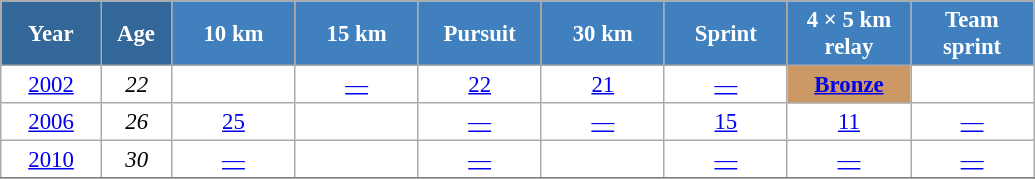<table class="wikitable" style="font-size:95%; text-align:center; border:grey solid 1px; border-collapse:collapse; background:#ffffff;">
<tr>
<th style="background-color:#369; color:white; width:60px;"> Year </th>
<th style="background-color:#369; color:white; width:40px;"> Age </th>
<th style="background-color:#4180be; color:white; width:75px;"> 10 km </th>
<th style="background-color:#4180be; color:white; width:75px;"> 15 km </th>
<th style="background-color:#4180be; color:white; width:75px;"> Pursuit </th>
<th style="background-color:#4180be; color:white; width:75px;"> 30 km </th>
<th style="background-color:#4180be; color:white; width:75px;"> Sprint </th>
<th style="background-color:#4180be; color:white; width:75px;"> 4 × 5 km <br> relay </th>
<th style="background-color:#4180be; color:white; width:75px;"> Team <br> sprint </th>
</tr>
<tr>
<td><a href='#'>2002</a></td>
<td><em>22</em></td>
<td><a href='#'></a></td>
<td><a href='#'>—</a></td>
<td><a href='#'>22</a></td>
<td><a href='#'>21</a></td>
<td><a href='#'>—</a></td>
<td style="background:#c96;"><a href='#'><strong>Bronze</strong></a></td>
<td></td>
</tr>
<tr>
<td><a href='#'>2006</a></td>
<td><em>26</em></td>
<td><a href='#'>25</a></td>
<td></td>
<td><a href='#'>—</a></td>
<td><a href='#'>—</a></td>
<td><a href='#'>15</a></td>
<td><a href='#'>11</a></td>
<td><a href='#'>—</a></td>
</tr>
<tr>
<td><a href='#'>2010</a></td>
<td><em>30</em></td>
<td><a href='#'>—</a></td>
<td></td>
<td><a href='#'>—</a></td>
<td><a href='#'></a></td>
<td><a href='#'>—</a></td>
<td><a href='#'>—</a></td>
<td><a href='#'>—</a></td>
</tr>
<tr>
</tr>
</table>
